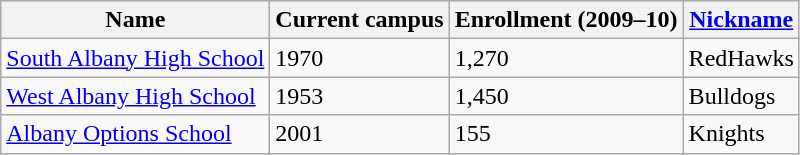<table class="wikitable">
<tr>
<th>Name</th>
<th>Current campus</th>
<th>Enrollment (2009–10)</th>
<th><a href='#'>Nickname</a></th>
</tr>
<tr>
<td><a href='#'>South Albany High School</a></td>
<td>1970</td>
<td>1,270</td>
<td>RedHawks</td>
</tr>
<tr>
<td><a href='#'>West Albany High School</a></td>
<td>1953</td>
<td>1,450</td>
<td>Bulldogs</td>
</tr>
<tr>
<td><a href='#'>Albany Options School</a></td>
<td>2001</td>
<td>155</td>
<td>Knights</td>
</tr>
</table>
